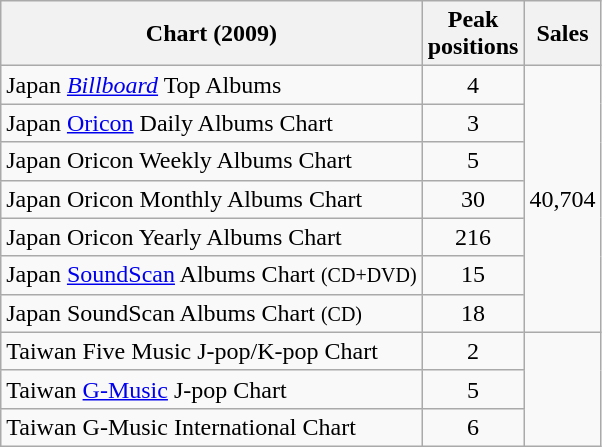<table class="wikitable sortable">
<tr>
<th>Chart (2009)</th>
<th>Peak<br>positions</th>
<th>Sales</th>
</tr>
<tr>
<td>Japan <em><a href='#'>Billboard</a></em> Top Albums</td>
<td align="center">4</td>
<td rowspan="7" align="center">40,704</td>
</tr>
<tr>
<td>Japan <a href='#'>Oricon</a> Daily Albums Chart</td>
<td align="center">3</td>
</tr>
<tr>
<td>Japan Oricon Weekly Albums Chart</td>
<td align="center">5</td>
</tr>
<tr>
<td>Japan Oricon Monthly Albums Chart</td>
<td align="center">30</td>
</tr>
<tr>
<td>Japan Oricon Yearly Albums Chart</td>
<td align="center">216</td>
</tr>
<tr>
<td>Japan <a href='#'>SoundScan</a> Albums Chart <small>(CD+DVD)</small></td>
<td align="center">15</td>
</tr>
<tr>
<td>Japan SoundScan Albums Chart <small>(CD)</small></td>
<td align="center">18</td>
</tr>
<tr>
<td>Taiwan Five Music J-pop/K-pop Chart</td>
<td align="center">2</td>
</tr>
<tr>
<td>Taiwan <a href='#'>G-Music</a> J-pop Chart</td>
<td align="center">5</td>
</tr>
<tr>
<td>Taiwan G-Music International Chart</td>
<td align="center">6</td>
</tr>
</table>
